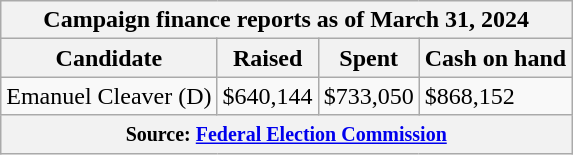<table class="wikitable sortable">
<tr>
<th colspan=4>Campaign finance reports as of March 31, 2024</th>
</tr>
<tr style="text-align:center;">
<th>Candidate</th>
<th>Raised</th>
<th>Spent</th>
<th>Cash on hand</th>
</tr>
<tr>
<td>Emanuel Cleaver (D)</td>
<td>$640,144</td>
<td>$733,050</td>
<td>$868,152</td>
</tr>
<tr>
<th colspan="4"><small>Source: <a href='#'>Federal Election Commission</a></small></th>
</tr>
</table>
